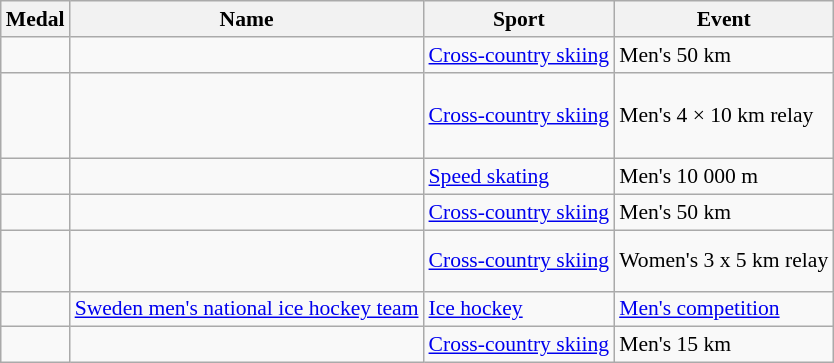<table class="wikitable sortable" style="font-size:90%">
<tr>
<th>Medal</th>
<th>Name</th>
<th>Sport</th>
<th>Event</th>
</tr>
<tr>
<td></td>
<td></td>
<td><a href='#'>Cross-country skiing</a></td>
<td>Men's 50 km</td>
</tr>
<tr>
<td></td>
<td> <br>  <br>  <br> </td>
<td><a href='#'>Cross-country skiing</a></td>
<td>Men's 4 × 10 km relay</td>
</tr>
<tr>
<td></td>
<td></td>
<td><a href='#'>Speed skating</a></td>
<td>Men's 10 000 m</td>
</tr>
<tr>
<td></td>
<td></td>
<td><a href='#'>Cross-country skiing</a></td>
<td>Men's 50 km</td>
</tr>
<tr>
<td></td>
<td> <br>  <br> </td>
<td><a href='#'>Cross-country skiing</a></td>
<td>Women's 3 x 5 km relay</td>
</tr>
<tr>
<td></td>
<td><a href='#'>Sweden men's national ice hockey team</a><br></td>
<td><a href='#'>Ice hockey</a></td>
<td><a href='#'>Men's competition</a></td>
</tr>
<tr>
<td></td>
<td></td>
<td><a href='#'>Cross-country skiing</a></td>
<td>Men's 15 km</td>
</tr>
</table>
